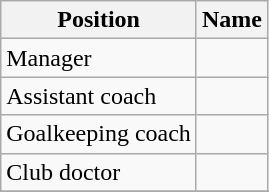<table class="wikitable">
<tr>
<th>Position</th>
<th>Name</th>
</tr>
<tr>
<td>Manager</td>
<td></td>
</tr>
<tr>
<td>Assistant coach</td>
<td></td>
</tr>
<tr>
<td>Goalkeeping coach</td>
<td></td>
</tr>
<tr>
<td>Club doctor</td>
<td></td>
</tr>
<tr>
</tr>
</table>
